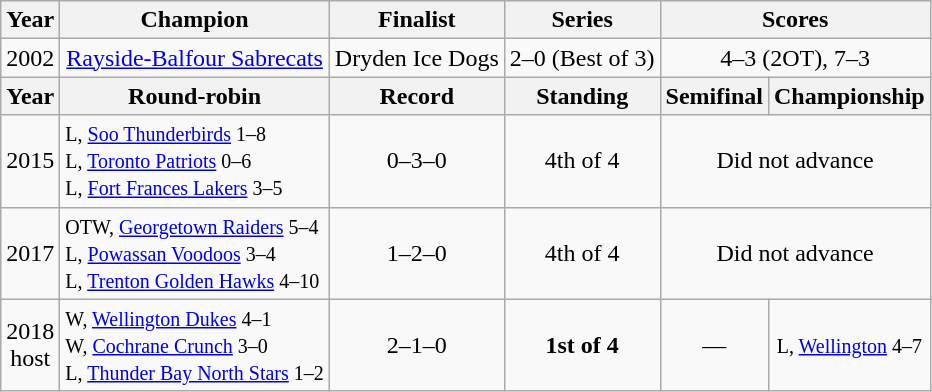<table class="wikitable" style="text-align:center">
<tr>
<th>Year</th>
<th>Champion</th>
<th>Finalist</th>
<th>Series</th>
<th colspan=2>Scores</th>
</tr>
<tr>
<td>2002</td>
<td><a href='#'>Rayside-Balfour Sabrecats</a></td>
<td>Dryden Ice Dogs</td>
<td>2–0 (Best of 3)</td>
<td colspan=2>4–3 (2OT), 7–3</td>
</tr>
<tr>
<th>Year</th>
<th>Round-robin</th>
<th>Record</th>
<th>Standing</th>
<th>Semifinal</th>
<th>Championship</th>
</tr>
<tr>
<td>2015</td>
<td align=left><small>L, <a href='#'>Soo Thunderbirds</a> 1–8<br>L, <a href='#'>Toronto Patriots</a> 0–6<br>L, <a href='#'>Fort Frances Lakers</a> 3–5</small></td>
<td>0–3–0</td>
<td>4th of 4</td>
<td colspan=2>Did not advance</td>
</tr>
<tr>
<td>2017</td>
<td align=left><small>OTW, <a href='#'>Georgetown Raiders</a> 5–4<br>L, <a href='#'>Powassan Voodoos</a> 3–4<br>L, <a href='#'>Trenton Golden Hawks</a> 4–10</small></td>
<td>1–2–0</td>
<td>4th of 4</td>
<td colspan=2>Did not advance</td>
</tr>
<tr>
<td>2018<br>host</td>
<td align=left><small>W, <a href='#'>Wellington Dukes</a> 4–1<br>W, <a href='#'>Cochrane Crunch</a> 3–0<br>L, <a href='#'>Thunder Bay North Stars</a> 1–2</small></td>
<td>2–1–0</td>
<td><strong>1st of 4</strong></td>
<td>—</td>
<td><small>L, <a href='#'>Wellington</a> 4–7</small></td>
</tr>
</table>
